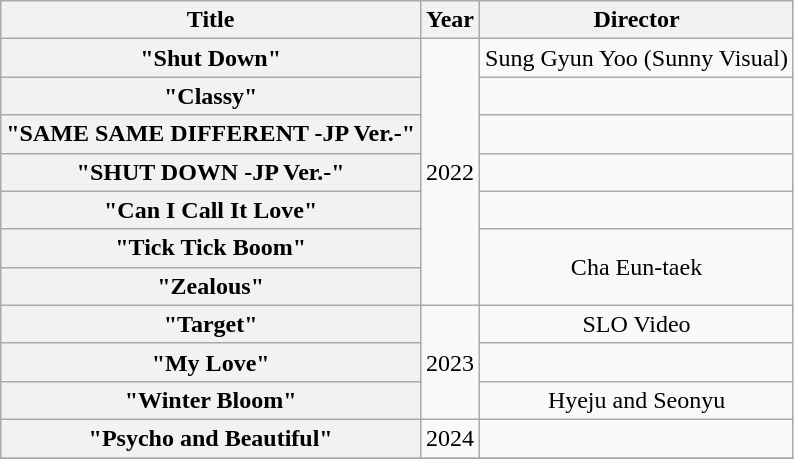<table class="wikitable plainrowheaders" style="text-align:center; table-layout:fixed; margin-right:0">
<tr>
<th>Title</th>
<th>Year</th>
<th>Director</th>
</tr>
<tr>
<th scope="row">"Shut Down"</th>
<td rowspan="7">2022</td>
<td>Sung Gyun Yoo (Sunny Visual)</td>
</tr>
<tr>
<th scope="row">"Classy"</th>
<td></td>
</tr>
<tr>
<th scope="row">"SAME SAME DIFFERENT -JP Ver.-"</th>
<td></td>
</tr>
<tr>
<th scope="row">"SHUT DOWN -JP Ver.-"</th>
<td></td>
</tr>
<tr>
<th scope="row">"Can I Call It Love"</th>
<td></td>
</tr>
<tr>
<th scope="row">"Tick Tick Boom"</th>
<td rowspan="2">Cha Eun-taek</td>
</tr>
<tr>
<th scope="row">"Zealous"</th>
</tr>
<tr>
<th scope="row">"Target"</th>
<td rowspan="3">2023</td>
<td>SLO Video</td>
</tr>
<tr>
<th scope="row">"My Love"</th>
<td></td>
</tr>
<tr>
<th scope="row">"Winter Bloom"</th>
<td>Hyeju and Seonyu</td>
</tr>
<tr>
<th scope="row">"Psycho and Beautiful"</th>
<td>2024</td>
<td></td>
</tr>
<tr>
</tr>
</table>
